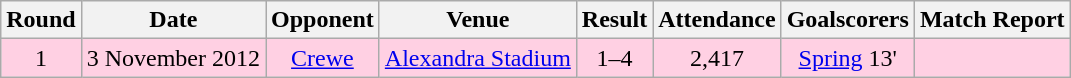<table class="wikitable" style="text-align:center;">
<tr>
<th>Round</th>
<th>Date</th>
<th>Opponent</th>
<th>Venue</th>
<th>Result</th>
<th>Attendance</th>
<th>Goalscorers</th>
<th>Match Report</th>
</tr>
<tr style="background:#ffd0e3;">
<td>1</td>
<td>3 November 2012</td>
<td><a href='#'>Crewe</a></td>
<td><a href='#'>Alexandra Stadium</a></td>
<td>1–4</td>
<td>2,417</td>
<td><a href='#'>Spring</a> 13'</td>
<td></td>
</tr>
</table>
